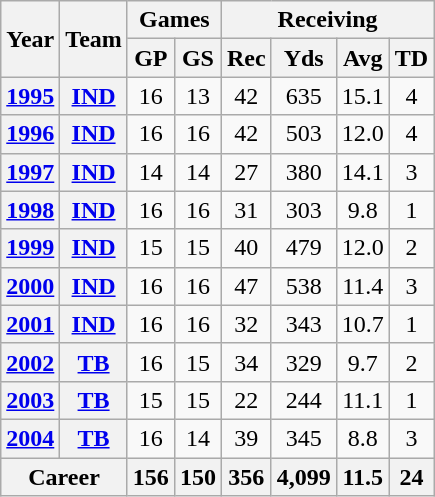<table class="wikitable" style="text-align:center;">
<tr>
<th rowspan="2">Year</th>
<th rowspan="2">Team</th>
<th colspan="2">Games</th>
<th colspan="4">Receiving</th>
</tr>
<tr>
<th>GP</th>
<th>GS</th>
<th>Rec</th>
<th>Yds</th>
<th>Avg</th>
<th>TD</th>
</tr>
<tr>
<th><a href='#'>1995</a></th>
<th><a href='#'>IND</a></th>
<td>16</td>
<td>13</td>
<td>42</td>
<td>635</td>
<td>15.1</td>
<td>4</td>
</tr>
<tr>
<th><a href='#'>1996</a></th>
<th><a href='#'>IND</a></th>
<td>16</td>
<td>16</td>
<td>42</td>
<td>503</td>
<td>12.0</td>
<td>4</td>
</tr>
<tr>
<th><a href='#'>1997</a></th>
<th><a href='#'>IND</a></th>
<td>14</td>
<td>14</td>
<td>27</td>
<td>380</td>
<td>14.1</td>
<td>3</td>
</tr>
<tr>
<th><a href='#'>1998</a></th>
<th><a href='#'>IND</a></th>
<td>16</td>
<td>16</td>
<td>31</td>
<td>303</td>
<td>9.8</td>
<td>1</td>
</tr>
<tr>
<th><a href='#'>1999</a></th>
<th><a href='#'>IND</a></th>
<td>15</td>
<td>15</td>
<td>40</td>
<td>479</td>
<td>12.0</td>
<td>2</td>
</tr>
<tr>
<th><a href='#'>2000</a></th>
<th><a href='#'>IND</a></th>
<td>16</td>
<td>16</td>
<td>47</td>
<td>538</td>
<td>11.4</td>
<td>3</td>
</tr>
<tr>
<th><a href='#'>2001</a></th>
<th><a href='#'>IND</a></th>
<td>16</td>
<td>16</td>
<td>32</td>
<td>343</td>
<td>10.7</td>
<td>1</td>
</tr>
<tr>
<th><a href='#'>2002</a></th>
<th><a href='#'>TB</a></th>
<td>16</td>
<td>15</td>
<td>34</td>
<td>329</td>
<td>9.7</td>
<td>2</td>
</tr>
<tr>
<th><a href='#'>2003</a></th>
<th><a href='#'>TB</a></th>
<td>15</td>
<td>15</td>
<td>22</td>
<td>244</td>
<td>11.1</td>
<td>1</td>
</tr>
<tr>
<th><a href='#'>2004</a></th>
<th><a href='#'>TB</a></th>
<td>16</td>
<td>14</td>
<td>39</td>
<td>345</td>
<td>8.8</td>
<td>3</td>
</tr>
<tr>
<th colspan="2">Career</th>
<th>156</th>
<th>150</th>
<th>356</th>
<th>4,099</th>
<th>11.5</th>
<th>24</th>
</tr>
</table>
